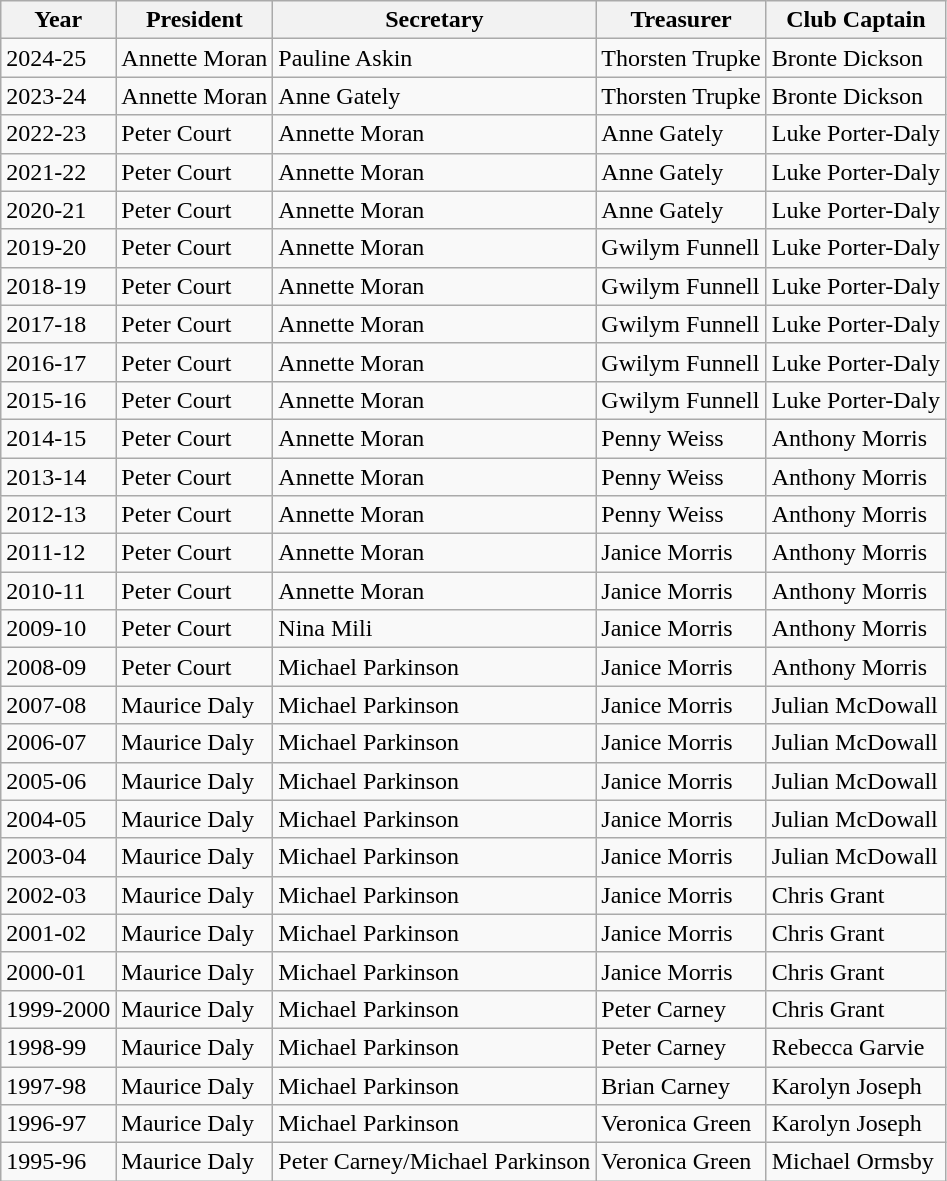<table class="wikitable">
<tr>
<th>Year</th>
<th>President</th>
<th>Secretary</th>
<th>Treasurer</th>
<th>Club Captain</th>
</tr>
<tr>
<td>2024-25</td>
<td>Annette Moran</td>
<td>Pauline Askin</td>
<td>Thorsten Trupke</td>
<td>Bronte Dickson</td>
</tr>
<tr>
<td>2023-24</td>
<td>Annette Moran</td>
<td>Anne Gately</td>
<td>Thorsten Trupke</td>
<td>Bronte Dickson</td>
</tr>
<tr>
<td>2022-23</td>
<td>Peter Court</td>
<td>Annette Moran</td>
<td>Anne Gately</td>
<td>Luke Porter-Daly</td>
</tr>
<tr>
<td>2021-22</td>
<td>Peter Court</td>
<td>Annette Moran</td>
<td>Anne Gately</td>
<td>Luke Porter-Daly</td>
</tr>
<tr>
<td>2020-21</td>
<td>Peter Court</td>
<td>Annette Moran</td>
<td>Anne Gately</td>
<td>Luke Porter-Daly</td>
</tr>
<tr>
<td>2019-20</td>
<td>Peter Court</td>
<td>Annette Moran</td>
<td>Gwilym Funnell</td>
<td>Luke Porter-Daly</td>
</tr>
<tr>
<td>2018-19</td>
<td>Peter Court</td>
<td>Annette Moran</td>
<td>Gwilym Funnell</td>
<td>Luke Porter-Daly</td>
</tr>
<tr>
<td>2017-18</td>
<td>Peter Court</td>
<td>Annette Moran</td>
<td>Gwilym Funnell</td>
<td>Luke Porter-Daly</td>
</tr>
<tr>
<td>2016-17</td>
<td>Peter Court</td>
<td>Annette Moran</td>
<td>Gwilym Funnell</td>
<td>Luke Porter-Daly</td>
</tr>
<tr>
<td>2015-16</td>
<td>Peter Court</td>
<td>Annette Moran</td>
<td>Gwilym Funnell</td>
<td>Luke Porter-Daly</td>
</tr>
<tr>
<td>2014-15</td>
<td>Peter Court</td>
<td>Annette Moran</td>
<td>Penny Weiss</td>
<td>Anthony Morris</td>
</tr>
<tr>
<td>2013-14</td>
<td>Peter Court</td>
<td>Annette Moran</td>
<td>Penny Weiss</td>
<td>Anthony Morris</td>
</tr>
<tr>
<td>2012-13</td>
<td>Peter Court</td>
<td>Annette Moran</td>
<td>Penny Weiss</td>
<td>Anthony Morris</td>
</tr>
<tr>
<td>2011-12</td>
<td>Peter Court</td>
<td>Annette Moran</td>
<td>Janice Morris</td>
<td>Anthony Morris</td>
</tr>
<tr>
<td>2010-11</td>
<td>Peter Court</td>
<td>Annette Moran</td>
<td>Janice Morris</td>
<td>Anthony Morris</td>
</tr>
<tr>
<td>2009-10</td>
<td>Peter Court</td>
<td>Nina Mili</td>
<td>Janice Morris</td>
<td>Anthony Morris</td>
</tr>
<tr>
<td>2008-09</td>
<td>Peter Court</td>
<td>Michael Parkinson</td>
<td>Janice Morris</td>
<td>Anthony Morris</td>
</tr>
<tr>
<td>2007-08</td>
<td>Maurice Daly</td>
<td>Michael Parkinson</td>
<td>Janice Morris</td>
<td>Julian McDowall</td>
</tr>
<tr>
<td>2006-07</td>
<td>Maurice Daly</td>
<td>Michael Parkinson</td>
<td>Janice Morris</td>
<td>Julian McDowall</td>
</tr>
<tr>
<td>2005-06</td>
<td>Maurice Daly</td>
<td>Michael Parkinson</td>
<td>Janice Morris</td>
<td>Julian McDowall</td>
</tr>
<tr>
<td>2004-05</td>
<td>Maurice Daly</td>
<td>Michael Parkinson</td>
<td>Janice Morris</td>
<td>Julian McDowall</td>
</tr>
<tr>
<td>2003-04</td>
<td>Maurice Daly</td>
<td>Michael Parkinson</td>
<td>Janice Morris</td>
<td>Julian McDowall</td>
</tr>
<tr>
<td>2002-03</td>
<td>Maurice Daly</td>
<td>Michael Parkinson</td>
<td>Janice Morris</td>
<td>Chris Grant</td>
</tr>
<tr>
<td>2001-02</td>
<td>Maurice Daly</td>
<td>Michael Parkinson</td>
<td>Janice Morris</td>
<td>Chris Grant</td>
</tr>
<tr>
<td>2000-01</td>
<td>Maurice Daly</td>
<td>Michael Parkinson</td>
<td>Janice Morris</td>
<td>Chris Grant</td>
</tr>
<tr>
<td>1999-2000</td>
<td>Maurice Daly</td>
<td>Michael Parkinson</td>
<td>Peter Carney</td>
<td>Chris Grant</td>
</tr>
<tr>
<td>1998-99</td>
<td>Maurice Daly</td>
<td>Michael Parkinson</td>
<td>Peter Carney</td>
<td>Rebecca Garvie</td>
</tr>
<tr>
<td>1997-98</td>
<td>Maurice Daly</td>
<td>Michael Parkinson</td>
<td>Brian Carney</td>
<td>Karolyn Joseph</td>
</tr>
<tr>
<td>1996-97</td>
<td>Maurice Daly</td>
<td>Michael Parkinson</td>
<td>Veronica Green</td>
<td>Karolyn Joseph</td>
</tr>
<tr>
<td>1995-96</td>
<td>Maurice Daly</td>
<td>Peter Carney/Michael Parkinson</td>
<td>Veronica Green</td>
<td>Michael Ormsby</td>
</tr>
</table>
